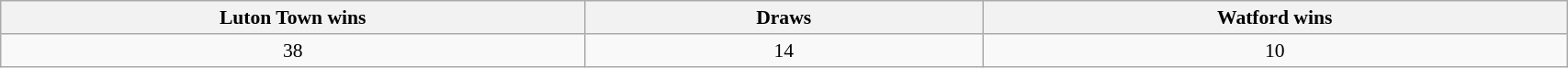<table class="wikitable" style="font-size:90%" width=90%;>
<tr>
<th width=150>Luton Town wins</th>
<th width=100>Draws</th>
<th width=150>Watford wins</th>
</tr>
<tr>
<td align="center">38</td>
<td align="center">14</td>
<td align="center">10</td>
</tr>
</table>
